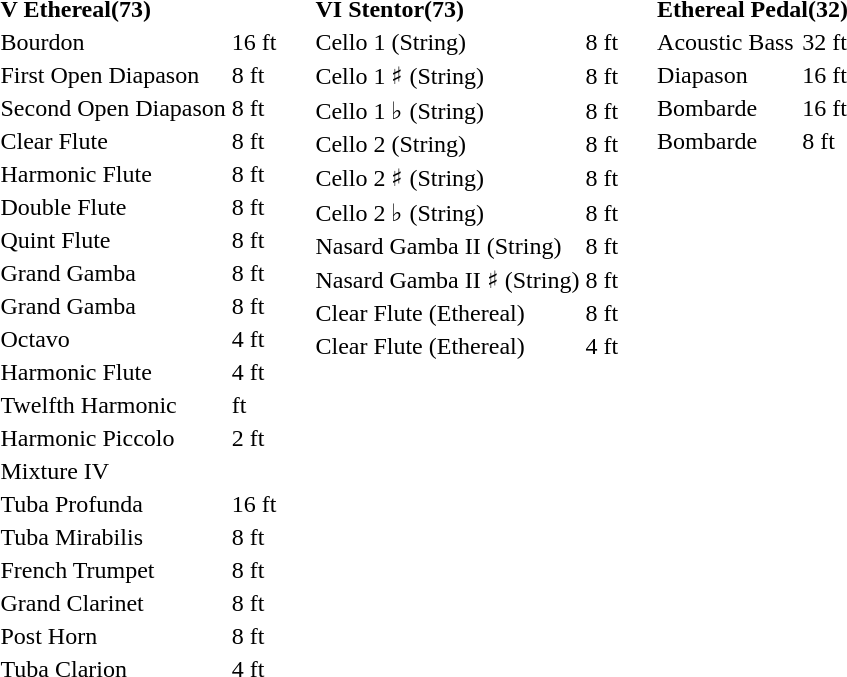<table border="0" cellspacing="0" cellpadding="10" style="border-collapse:collapse;">
<tr>
<td style="vertical-align:top"><br><table border="0">
<tr>
<td colspan=2><strong>V Ethereal(73)</strong><br></td>
</tr>
<tr>
<td>Bourdon</td>
<td>16 ft</td>
</tr>
<tr>
<td>First Open Diapason</td>
<td>8 ft</td>
</tr>
<tr>
<td>Second Open Diapason</td>
<td>8 ft</td>
</tr>
<tr>
<td>Clear Flute</td>
<td>8 ft</td>
</tr>
<tr>
<td>Harmonic Flute</td>
<td>8 ft</td>
</tr>
<tr>
<td>Double Flute</td>
<td>8 ft</td>
</tr>
<tr>
<td>Quint Flute</td>
<td>8 ft</td>
</tr>
<tr>
<td>Grand Gamba</td>
<td>8 ft</td>
</tr>
<tr>
<td>Grand Gamba</td>
<td>8 ft</td>
</tr>
<tr>
<td>Octavo</td>
<td>4 ft</td>
</tr>
<tr>
<td>Harmonic Flute</td>
<td>4 ft</td>
</tr>
<tr>
<td>Twelfth Harmonic</td>
<td> ft</td>
</tr>
<tr>
<td>Harmonic Piccolo</td>
<td>2 ft</td>
</tr>
<tr>
<td>Mixture IV</td>
</tr>
<tr>
<td>Tuba Profunda</td>
<td>16 ft</td>
</tr>
<tr>
<td>Tuba Mirabilis</td>
<td>8 ft</td>
</tr>
<tr>
<td>French Trumpet</td>
<td>8 ft</td>
</tr>
<tr>
<td>Grand Clarinet</td>
<td>8 ft</td>
</tr>
<tr>
<td>Post Horn</td>
<td>8 ft</td>
</tr>
<tr>
<td>Tuba Clarion</td>
<td>4 ft</td>
</tr>
</table>
</td>
<td style="vertical-align:top"><br><table border="0">
<tr>
<td colspan=2><strong>VI Stentor(73)</strong><br></td>
</tr>
<tr>
<td>Cello 1 (String)</td>
<td>8 ft</td>
</tr>
<tr>
<td>Cello 1 ♯ (String)</td>
<td>8 ft</td>
</tr>
<tr>
<td>Cello 1 ♭ (String)</td>
<td>8 ft</td>
</tr>
<tr>
<td>Cello 2 (String)</td>
<td>8 ft</td>
</tr>
<tr>
<td>Cello 2 ♯ (String)</td>
<td>8 ft</td>
</tr>
<tr>
<td>Cello 2 ♭ (String)</td>
<td>8 ft</td>
</tr>
<tr>
<td>Nasard Gamba II (String)</td>
<td>8 ft</td>
</tr>
<tr>
<td>Nasard Gamba II ♯ (String)</td>
<td>8 ft</td>
</tr>
<tr>
<td>Clear Flute (Ethereal)</td>
<td>8 ft</td>
</tr>
<tr>
<td>Clear Flute (Ethereal)</td>
<td>4 ft</td>
</tr>
</table>
</td>
<td style="vertical-align:top"><br><table border="0">
<tr>
<td colspan=2><strong>Ethereal Pedal(32)</strong><br></td>
</tr>
<tr>
<td>Acoustic Bass</td>
<td>32 ft</td>
</tr>
<tr>
<td>Diapason</td>
<td>16 ft</td>
</tr>
<tr>
<td>Bombarde</td>
<td>16 ft</td>
</tr>
<tr>
<td>Bombarde</td>
<td>8 ft</td>
</tr>
</table>
</td>
</tr>
</table>
